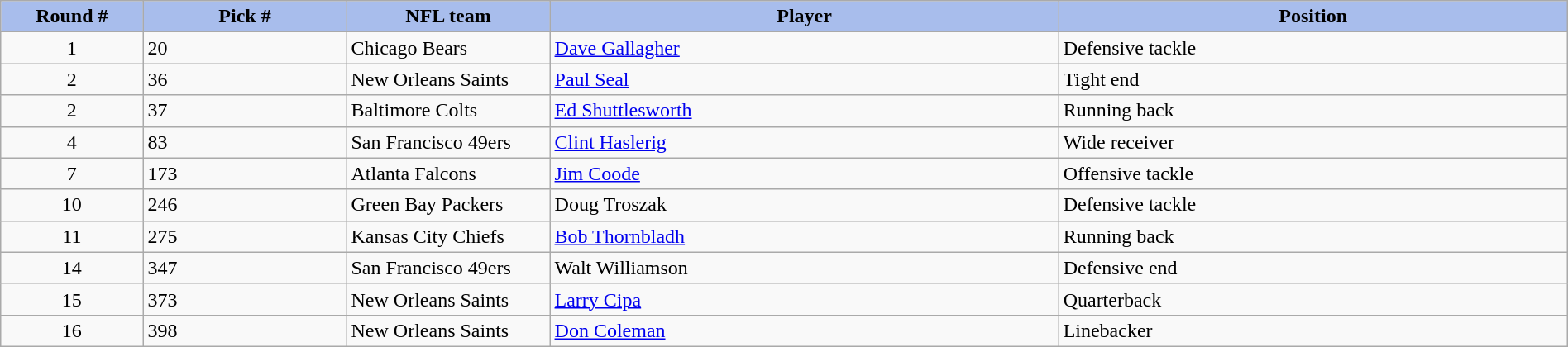<table class="wikitable sortable sortable" style="width: 100%">
<tr>
<th style="background:#a8bdec; width:7%;">Round #</th>
<th style="width:10%; background:#a8bdec;">Pick #</th>
<th style="width:10%; background:#a8bdec;">NFL team</th>
<th style="width:25%; background:#a8bdec;">Player</th>
<th style="width:25%; background:#a8bdec;">Position</th>
</tr>
<tr>
<td align=center>1</td>
<td>20</td>
<td>Chicago Bears</td>
<td><a href='#'>Dave Gallagher</a></td>
<td>Defensive tackle</td>
</tr>
<tr>
<td align=center>2</td>
<td>36</td>
<td>New Orleans Saints</td>
<td><a href='#'>Paul Seal</a></td>
<td>Tight end</td>
</tr>
<tr>
<td align=center>2</td>
<td>37</td>
<td>Baltimore Colts</td>
<td><a href='#'>Ed Shuttlesworth</a></td>
<td>Running back</td>
</tr>
<tr>
<td align=center>4</td>
<td>83</td>
<td>San Francisco 49ers</td>
<td><a href='#'>Clint Haslerig</a></td>
<td>Wide receiver</td>
</tr>
<tr>
<td align=center>7</td>
<td>173</td>
<td>Atlanta Falcons</td>
<td><a href='#'>Jim Coode</a></td>
<td>Offensive tackle</td>
</tr>
<tr>
<td align=center>10</td>
<td>246</td>
<td>Green Bay Packers</td>
<td>Doug Troszak</td>
<td>Defensive tackle</td>
</tr>
<tr>
<td align=center>11</td>
<td>275</td>
<td>Kansas City Chiefs</td>
<td><a href='#'>Bob Thornbladh</a></td>
<td>Running back</td>
</tr>
<tr>
<td align=center>14</td>
<td>347</td>
<td>San Francisco 49ers</td>
<td>Walt Williamson</td>
<td>Defensive end</td>
</tr>
<tr>
<td align=center>15</td>
<td>373</td>
<td>New Orleans Saints</td>
<td><a href='#'>Larry Cipa</a></td>
<td>Quarterback</td>
</tr>
<tr>
<td align=center>16</td>
<td>398</td>
<td>New Orleans Saints</td>
<td><a href='#'>Don Coleman</a></td>
<td>Linebacker</td>
</tr>
</table>
